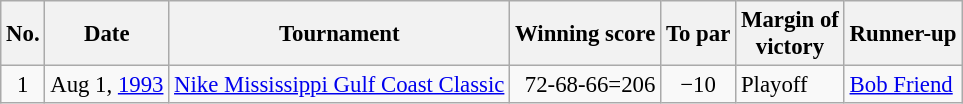<table class="wikitable" style="font-size:95%;">
<tr>
<th>No.</th>
<th>Date</th>
<th>Tournament</th>
<th>Winning score</th>
<th>To par</th>
<th>Margin of<br>victory</th>
<th>Runner-up</th>
</tr>
<tr>
<td align=center>1</td>
<td align=right>Aug 1, <a href='#'>1993</a></td>
<td><a href='#'>Nike Mississippi Gulf Coast Classic</a></td>
<td align=right>72-68-66=206</td>
<td align=center>−10</td>
<td>Playoff</td>
<td> <a href='#'>Bob Friend</a></td>
</tr>
</table>
